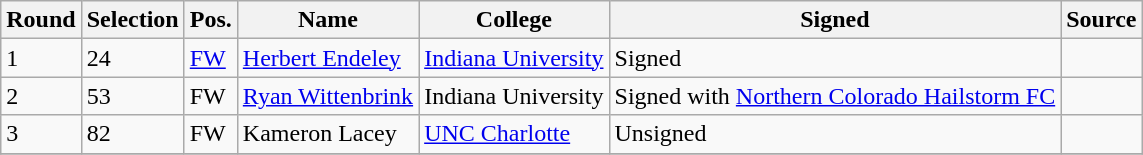<table class="wikitable">
<tr>
<th>Round</th>
<th>Selection</th>
<th>Pos.</th>
<th>Name</th>
<th>College</th>
<th>Signed</th>
<th>Source</th>
</tr>
<tr>
<td>1</td>
<td>24</td>
<td><a href='#'>FW</a></td>
<td> <a href='#'>Herbert Endeley</a></td>
<td><a href='#'>Indiana University</a></td>
<td>Signed</td>
<td></td>
</tr>
<tr>
<td>2</td>
<td>53</td>
<td>FW</td>
<td> <a href='#'>Ryan Wittenbrink</a></td>
<td>Indiana University</td>
<td>Signed with <a href='#'>Northern Colorado Hailstorm FC</a></td>
<td></td>
</tr>
<tr>
<td>3</td>
<td>82</td>
<td>FW</td>
<td> Kameron Lacey</td>
<td><a href='#'>UNC Charlotte</a></td>
<td>Unsigned</td>
<td></td>
</tr>
<tr>
</tr>
</table>
